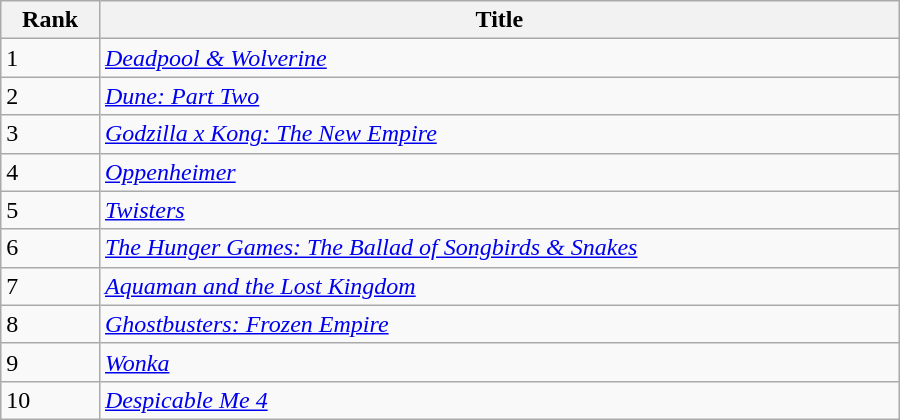<table class="wikitable sortable" width="600">
<tr>
<th>Rank</th>
<th>Title</th>
</tr>
<tr>
<td>1</td>
<td><em><a href='#'>Deadpool & Wolverine</a></em></td>
</tr>
<tr>
<td>2</td>
<td><em><a href='#'>Dune: Part Two</a></em></td>
</tr>
<tr>
<td>3</td>
<td><em><a href='#'>Godzilla x Kong: The New Empire</a></em></td>
</tr>
<tr>
<td>4</td>
<td><em><a href='#'>Oppenheimer</a></em></td>
</tr>
<tr>
<td>5</td>
<td><em><a href='#'>Twisters</a></em></td>
</tr>
<tr>
<td>6</td>
<td><em><a href='#'>The Hunger Games: The Ballad of Songbirds & Snakes</a></em></td>
</tr>
<tr>
<td>7</td>
<td><em><a href='#'>Aquaman and the Lost Kingdom</a></em></td>
</tr>
<tr>
<td>8</td>
<td><em><a href='#'>Ghostbusters: Frozen Empire</a></em></td>
</tr>
<tr>
<td>9</td>
<td><em><a href='#'>Wonka</a></em></td>
</tr>
<tr>
<td>10</td>
<td><em><a href='#'>Despicable Me 4</a></em></td>
</tr>
</table>
